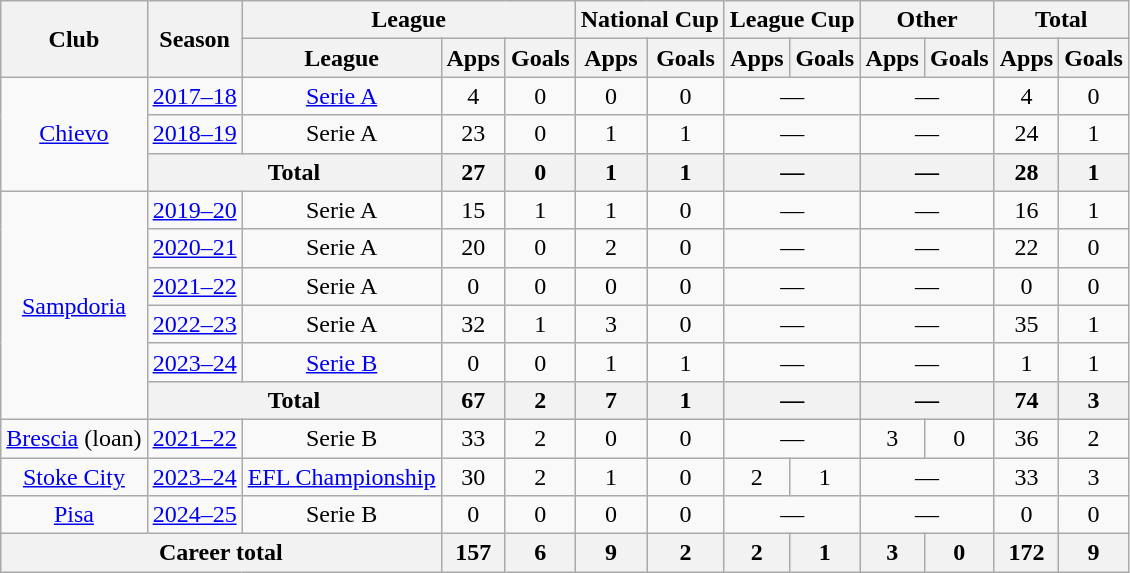<table class="wikitable" style="text-align:center">
<tr>
<th rowspan="2">Club</th>
<th rowspan="2">Season</th>
<th colspan="3">League</th>
<th colspan="2">National Cup</th>
<th colspan="2">League Cup</th>
<th colspan="2">Other</th>
<th colspan="2">Total</th>
</tr>
<tr>
<th>League</th>
<th>Apps</th>
<th>Goals</th>
<th>Apps</th>
<th>Goals</th>
<th>Apps</th>
<th>Goals</th>
<th>Apps</th>
<th>Goals</th>
<th>Apps</th>
<th>Goals</th>
</tr>
<tr>
<td rowspan="3"><a href='#'>Chievo</a></td>
<td><a href='#'>2017–18</a></td>
<td><a href='#'>Serie A</a></td>
<td>4</td>
<td>0</td>
<td>0</td>
<td>0</td>
<td colspan="2">—</td>
<td colspan="2">—</td>
<td>4</td>
<td>0</td>
</tr>
<tr>
<td><a href='#'>2018–19</a></td>
<td>Serie A</td>
<td>23</td>
<td>0</td>
<td>1</td>
<td>1</td>
<td colspan="2">—</td>
<td colspan="2">—</td>
<td>24</td>
<td>1</td>
</tr>
<tr>
<th colspan="2">Total</th>
<th>27</th>
<th>0</th>
<th>1</th>
<th>1</th>
<th colspan="2">—</th>
<th colspan="2">—</th>
<th>28</th>
<th>1</th>
</tr>
<tr>
<td rowspan="6"><a href='#'>Sampdoria</a></td>
<td><a href='#'>2019–20</a></td>
<td>Serie A</td>
<td>15</td>
<td>1</td>
<td>1</td>
<td>0</td>
<td colspan="2">—</td>
<td colspan="2">—</td>
<td>16</td>
<td>1</td>
</tr>
<tr>
<td><a href='#'>2020–21</a></td>
<td>Serie A</td>
<td>20</td>
<td>0</td>
<td>2</td>
<td>0</td>
<td colspan="2">—</td>
<td colspan="2">—</td>
<td>22</td>
<td>0</td>
</tr>
<tr>
<td><a href='#'>2021–22</a></td>
<td>Serie A</td>
<td>0</td>
<td>0</td>
<td>0</td>
<td>0</td>
<td colspan="2">—</td>
<td colspan="2">—</td>
<td>0</td>
<td>0</td>
</tr>
<tr>
<td><a href='#'>2022–23</a></td>
<td>Serie A</td>
<td>32</td>
<td>1</td>
<td>3</td>
<td>0</td>
<td colspan="2">—</td>
<td colspan="2">—</td>
<td>35</td>
<td>1</td>
</tr>
<tr>
<td><a href='#'>2023–24</a></td>
<td><a href='#'>Serie B</a></td>
<td>0</td>
<td>0</td>
<td>1</td>
<td>1</td>
<td colspan="2">—</td>
<td colspan="2">—</td>
<td>1</td>
<td>1</td>
</tr>
<tr>
<th colspan="2">Total</th>
<th>67</th>
<th>2</th>
<th>7</th>
<th>1</th>
<th colspan="2">—</th>
<th colspan="2">—</th>
<th>74</th>
<th>3</th>
</tr>
<tr>
<td><a href='#'>Brescia</a> (loan)</td>
<td><a href='#'>2021–22</a></td>
<td>Serie B</td>
<td>33</td>
<td>2</td>
<td>0</td>
<td>0</td>
<td colspan="2">—</td>
<td>3</td>
<td>0</td>
<td>36</td>
<td>2</td>
</tr>
<tr>
<td><a href='#'>Stoke City</a></td>
<td><a href='#'>2023–24</a></td>
<td><a href='#'>EFL Championship</a></td>
<td>30</td>
<td>2</td>
<td>1</td>
<td>0</td>
<td>2</td>
<td>1</td>
<td colspan="2">—</td>
<td>33</td>
<td>3</td>
</tr>
<tr>
<td><a href='#'>Pisa</a></td>
<td><a href='#'>2024–25</a></td>
<td>Serie B</td>
<td>0</td>
<td>0</td>
<td>0</td>
<td>0</td>
<td colspan="2">—</td>
<td colspan="2">—</td>
<td>0</td>
<td>0</td>
</tr>
<tr>
<th colspan="3">Career total</th>
<th>157</th>
<th>6</th>
<th>9</th>
<th>2</th>
<th>2</th>
<th>1</th>
<th>3</th>
<th>0</th>
<th>172</th>
<th>9</th>
</tr>
</table>
